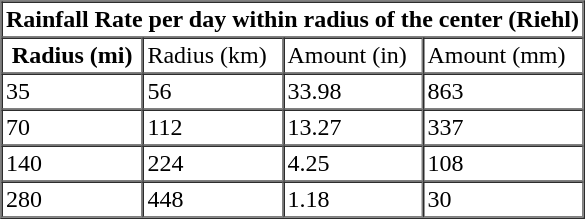<table border="1" cellpadding="2" cellspacing="0" align="right">
<tr>
<th colspan=4>Rainfall Rate per day within radius of the center (Riehl)</th>
</tr>
<tr>
<th>Radius (mi)</th>
<td>Radius (km)</td>
<td>Amount (in)</td>
<td>Amount (mm)</td>
</tr>
<tr>
<td>35</td>
<td>56</td>
<td>33.98</td>
<td>863</td>
</tr>
<tr>
<td>70</td>
<td>112</td>
<td>13.27</td>
<td>337</td>
</tr>
<tr>
<td>140</td>
<td>224</td>
<td>4.25</td>
<td>108</td>
</tr>
<tr>
<td>280</td>
<td>448</td>
<td>1.18</td>
<td>30</td>
</tr>
</table>
